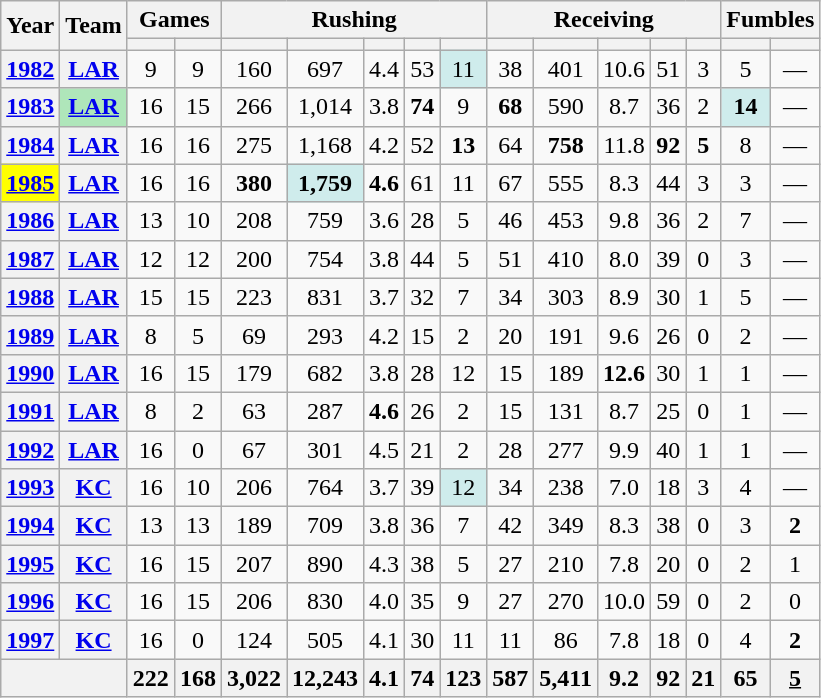<table class=wikitable style="text-align:center;">
<tr>
<th rowspan="2">Year</th>
<th rowspan="2">Team</th>
<th colspan="2">Games</th>
<th colspan="5">Rushing</th>
<th colspan="5">Receiving</th>
<th colspan="2">Fumbles</th>
</tr>
<tr>
<th></th>
<th></th>
<th></th>
<th></th>
<th></th>
<th></th>
<th></th>
<th></th>
<th></th>
<th></th>
<th></th>
<th></th>
<th></th>
<th></th>
</tr>
<tr>
<th><a href='#'>1982</a></th>
<th><a href='#'>LAR</a></th>
<td>9</td>
<td>9</td>
<td>160</td>
<td>697</td>
<td>4.4</td>
<td>53</td>
<td style="background:#cfecec;">11</td>
<td>38</td>
<td>401</td>
<td>10.6</td>
<td>51</td>
<td>3</td>
<td>5</td>
<td>—</td>
</tr>
<tr>
<th><a href='#'>1983</a></th>
<th style="background:#afe6ba;"><a href='#'>LAR</a></th>
<td>16</td>
<td>15</td>
<td>266</td>
<td>1,014</td>
<td>3.8</td>
<td><strong>74</strong></td>
<td>9</td>
<td><strong>68</strong></td>
<td>590</td>
<td>8.7</td>
<td>36</td>
<td>2</td>
<td style="background:#cfecec;"><strong>14</strong></td>
<td>—</td>
</tr>
<tr>
<th><a href='#'>1984</a></th>
<th><a href='#'>LAR</a></th>
<td>16</td>
<td>16</td>
<td>275</td>
<td>1,168</td>
<td>4.2</td>
<td>52</td>
<td><strong>13</strong></td>
<td>64</td>
<td><strong>758</strong></td>
<td>11.8</td>
<td><strong>92</strong></td>
<td><strong>5</strong></td>
<td>8</td>
<td>—</td>
</tr>
<tr>
<th style="background:#ffff00;"><a href='#'>1985</a></th>
<th><a href='#'>LAR</a></th>
<td>16</td>
<td>16</td>
<td><strong>380</strong></td>
<td style="background:#cfecec;"><strong>1,759</strong></td>
<td><strong>4.6</strong></td>
<td>61</td>
<td>11</td>
<td>67</td>
<td>555</td>
<td>8.3</td>
<td>44</td>
<td>3</td>
<td>3</td>
<td>—</td>
</tr>
<tr>
<th><a href='#'>1986</a></th>
<th><a href='#'>LAR</a></th>
<td>13</td>
<td>10</td>
<td>208</td>
<td>759</td>
<td>3.6</td>
<td>28</td>
<td>5</td>
<td>46</td>
<td>453</td>
<td>9.8</td>
<td>36</td>
<td>2</td>
<td>7</td>
<td>—</td>
</tr>
<tr>
<th><a href='#'>1987</a></th>
<th><a href='#'>LAR</a></th>
<td>12</td>
<td>12</td>
<td>200</td>
<td>754</td>
<td>3.8</td>
<td>44</td>
<td>5</td>
<td>51</td>
<td>410</td>
<td>8.0</td>
<td>39</td>
<td>0</td>
<td>3</td>
<td>—</td>
</tr>
<tr>
<th><a href='#'>1988</a></th>
<th><a href='#'>LAR</a></th>
<td>15</td>
<td>15</td>
<td>223</td>
<td>831</td>
<td>3.7</td>
<td>32</td>
<td>7</td>
<td>34</td>
<td>303</td>
<td>8.9</td>
<td>30</td>
<td>1</td>
<td>5</td>
<td>—</td>
</tr>
<tr>
<th><a href='#'>1989</a></th>
<th><a href='#'>LAR</a></th>
<td>8</td>
<td>5</td>
<td>69</td>
<td>293</td>
<td>4.2</td>
<td>15</td>
<td>2</td>
<td>20</td>
<td>191</td>
<td>9.6</td>
<td>26</td>
<td>0</td>
<td>2</td>
<td>—</td>
</tr>
<tr>
<th><a href='#'>1990</a></th>
<th><a href='#'>LAR</a></th>
<td>16</td>
<td>15</td>
<td>179</td>
<td>682</td>
<td>3.8</td>
<td>28</td>
<td>12</td>
<td>15</td>
<td>189</td>
<td><strong>12.6</strong></td>
<td>30</td>
<td>1</td>
<td>1</td>
<td>—</td>
</tr>
<tr>
<th><a href='#'>1991</a></th>
<th><a href='#'>LAR</a></th>
<td>8</td>
<td>2</td>
<td>63</td>
<td>287</td>
<td><strong>4.6</strong></td>
<td>26</td>
<td>2</td>
<td>15</td>
<td>131</td>
<td>8.7</td>
<td>25</td>
<td>0</td>
<td>1</td>
<td>—</td>
</tr>
<tr>
<th><a href='#'>1992</a></th>
<th><a href='#'>LAR</a></th>
<td>16</td>
<td>0</td>
<td>67</td>
<td>301</td>
<td>4.5</td>
<td>21</td>
<td>2</td>
<td>28</td>
<td>277</td>
<td>9.9</td>
<td>40</td>
<td>1</td>
<td>1</td>
<td>—</td>
</tr>
<tr>
<th><a href='#'>1993</a></th>
<th><a href='#'>KC</a></th>
<td>16</td>
<td>10</td>
<td>206</td>
<td>764</td>
<td>3.7</td>
<td>39</td>
<td style="background:#cfecec;">12</td>
<td>34</td>
<td>238</td>
<td>7.0</td>
<td>18</td>
<td>3</td>
<td>4</td>
<td>—</td>
</tr>
<tr>
<th><a href='#'>1994</a></th>
<th><a href='#'>KC</a></th>
<td>13</td>
<td>13</td>
<td>189</td>
<td>709</td>
<td>3.8</td>
<td>36</td>
<td>7</td>
<td>42</td>
<td>349</td>
<td>8.3</td>
<td>38</td>
<td>0</td>
<td>3</td>
<td><strong>2</strong></td>
</tr>
<tr>
<th><a href='#'>1995</a></th>
<th><a href='#'>KC</a></th>
<td>16</td>
<td>15</td>
<td>207</td>
<td>890</td>
<td>4.3</td>
<td>38</td>
<td>5</td>
<td>27</td>
<td>210</td>
<td>7.8</td>
<td>20</td>
<td>0</td>
<td>2</td>
<td>1</td>
</tr>
<tr>
<th><a href='#'>1996</a></th>
<th><a href='#'>KC</a></th>
<td>16</td>
<td>15</td>
<td>206</td>
<td>830</td>
<td>4.0</td>
<td>35</td>
<td>9</td>
<td>27</td>
<td>270</td>
<td>10.0</td>
<td>59</td>
<td>0</td>
<td>2</td>
<td>0</td>
</tr>
<tr>
<th><a href='#'>1997</a></th>
<th><a href='#'>KC</a></th>
<td>16</td>
<td>0</td>
<td>124</td>
<td>505</td>
<td>4.1</td>
<td>30</td>
<td>11</td>
<td>11</td>
<td>86</td>
<td>7.8</td>
<td>18</td>
<td>0</td>
<td>4</td>
<td><strong>2</strong></td>
</tr>
<tr>
<th colspan="2"></th>
<th>222</th>
<th>168</th>
<th>3,022</th>
<th>12,243</th>
<th>4.1</th>
<th>74</th>
<th>123</th>
<th>587</th>
<th>5,411</th>
<th>9.2</th>
<th>92</th>
<th>21</th>
<th>65</th>
<th><u>5</u></th>
</tr>
</table>
